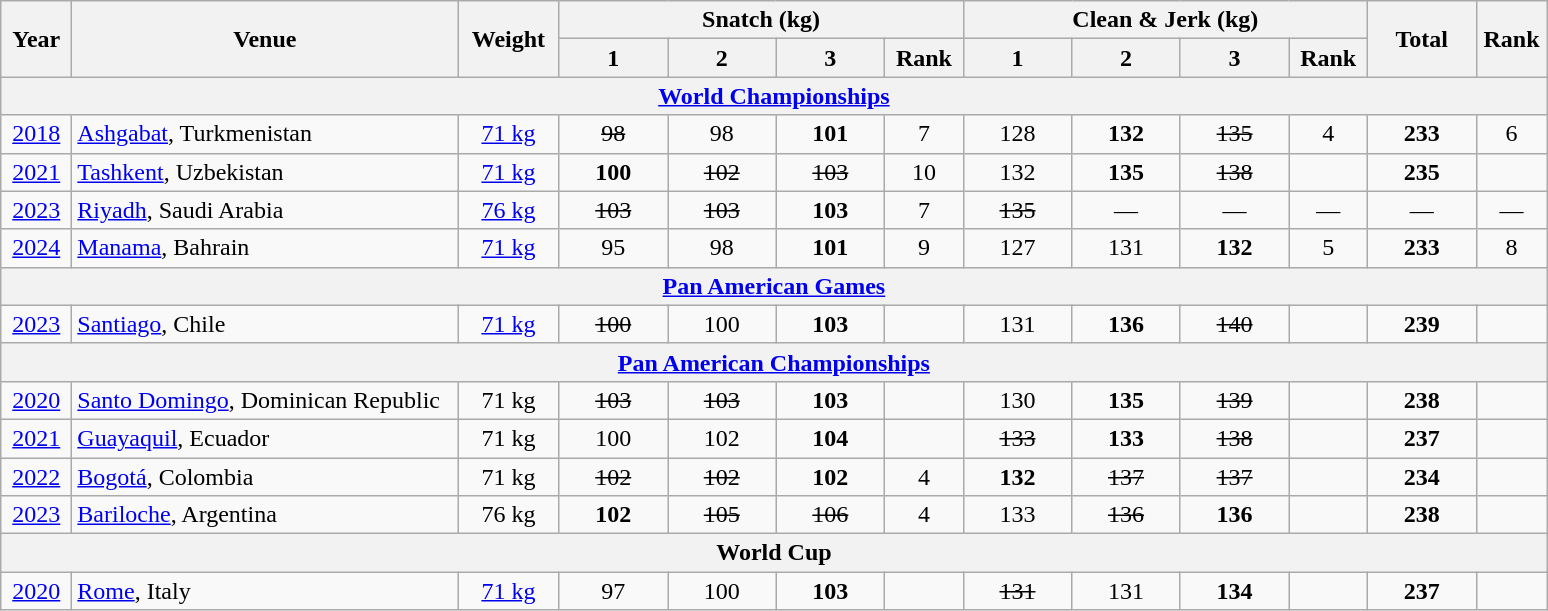<table class = "wikitable" style="text-align:center;">
<tr>
<th rowspan=2 width=40>Year</th>
<th rowspan=2 width=250>Venue</th>
<th rowspan=2 width=60>Weight</th>
<th colspan=4>Snatch (kg)</th>
<th colspan=4>Clean & Jerk (kg)</th>
<th rowspan=2 width=65>Total</th>
<th rowspan=2 width=40>Rank</th>
</tr>
<tr>
<th width=65>1</th>
<th width=65>2</th>
<th width=65>3</th>
<th width=45>Rank</th>
<th width=65>1</th>
<th width=65>2</th>
<th width=65>3</th>
<th width=45>Rank</th>
</tr>
<tr>
<th colspan=13><a href='#'>World Championships</a></th>
</tr>
<tr>
<td><a href='#'>2018</a></td>
<td align=left><a href='#'>Ashgabat</a>, Turkmenistan</td>
<td><a href='#'>71 kg</a></td>
<td><s>98 </s></td>
<td>98</td>
<td><strong>101</strong></td>
<td>7</td>
<td>128</td>
<td><strong>132</strong></td>
<td><s>135 </s></td>
<td>4</td>
<td><strong>233</strong></td>
<td>6</td>
</tr>
<tr>
<td><a href='#'>2021</a></td>
<td align=left><a href='#'>Tashkent</a>, Uzbekistan</td>
<td><a href='#'>71 kg</a></td>
<td><strong>100</strong></td>
<td><s>102</s></td>
<td><s>103</s></td>
<td>10</td>
<td>132</td>
<td><strong>135</strong></td>
<td><s>138</s></td>
<td></td>
<td><strong>235</strong></td>
<td></td>
</tr>
<tr>
<td><a href='#'>2023</a></td>
<td align=left><a href='#'>Riyadh</a>, Saudi Arabia</td>
<td><a href='#'>76 kg</a></td>
<td><s>103</s></td>
<td><s>103</s></td>
<td><strong>103</strong></td>
<td>7</td>
<td><s>135</s></td>
<td>—</td>
<td>—</td>
<td>—</td>
<td>—</td>
<td>—</td>
</tr>
<tr>
<td><a href='#'>2024</a></td>
<td align=left><a href='#'>Manama</a>, Bahrain</td>
<td><a href='#'>71 kg</a></td>
<td>95</td>
<td>98</td>
<td><strong>101</strong></td>
<td>9</td>
<td>127</td>
<td>131</td>
<td><strong>132</strong></td>
<td>5</td>
<td><strong>233</strong></td>
<td>8</td>
</tr>
<tr>
<th colspan=13><a href='#'>Pan American Games</a></th>
</tr>
<tr>
<td><a href='#'>2023</a></td>
<td align=left><a href='#'>Santiago</a>, Chile</td>
<td><a href='#'>71 kg</a></td>
<td><s>100</s></td>
<td>100</td>
<td><strong>103</strong></td>
<td></td>
<td>131</td>
<td><strong>136</strong></td>
<td><s>140</s></td>
<td></td>
<td><strong>239</strong></td>
<td></td>
</tr>
<tr>
<th colspan=13><a href='#'>Pan American Championships</a></th>
</tr>
<tr>
<td><a href='#'>2020</a></td>
<td align=left><a href='#'>Santo Domingo</a>, Dominican Republic</td>
<td>71 kg</td>
<td><s>103</s></td>
<td><s>103</s></td>
<td><strong>103</strong></td>
<td></td>
<td>130</td>
<td><strong>135</strong></td>
<td><s>139</s></td>
<td></td>
<td><strong>238</strong></td>
<td></td>
</tr>
<tr>
<td><a href='#'>2021</a></td>
<td align=left><a href='#'>Guayaquil</a>, Ecuador</td>
<td>71 kg</td>
<td>100</td>
<td>102</td>
<td><strong>104</strong></td>
<td></td>
<td><s>133</s></td>
<td><strong>133</strong></td>
<td><s>138</s></td>
<td></td>
<td><strong>237</strong></td>
<td></td>
</tr>
<tr>
<td><a href='#'>2022</a></td>
<td align=left><a href='#'>Bogotá</a>, Colombia</td>
<td>71 kg</td>
<td><s>102</s></td>
<td><s>102</s></td>
<td><strong>102</strong></td>
<td>4</td>
<td><strong>132</strong></td>
<td><s>137</s></td>
<td><s>137</s></td>
<td></td>
<td><strong>234</strong></td>
<td></td>
</tr>
<tr>
<td><a href='#'>2023</a></td>
<td align=left><a href='#'>Bariloche</a>, Argentina</td>
<td>76 kg</td>
<td><strong>102</strong></td>
<td><s>105</s></td>
<td><s>106</s></td>
<td>4</td>
<td>133</td>
<td><s>136</s></td>
<td><strong>136</strong></td>
<td></td>
<td><strong>238</strong></td>
<td></td>
</tr>
<tr>
<th colspan=13>World Cup</th>
</tr>
<tr>
<td><a href='#'>2020</a></td>
<td align=left><a href='#'>Rome</a>, Italy</td>
<td><a href='#'>71 kg</a></td>
<td>97</td>
<td>100</td>
<td><strong>103</strong></td>
<td></td>
<td><s>131</s></td>
<td>131</td>
<td><strong>134</strong></td>
<td></td>
<td><strong>237</strong></td>
<td></td>
</tr>
</table>
